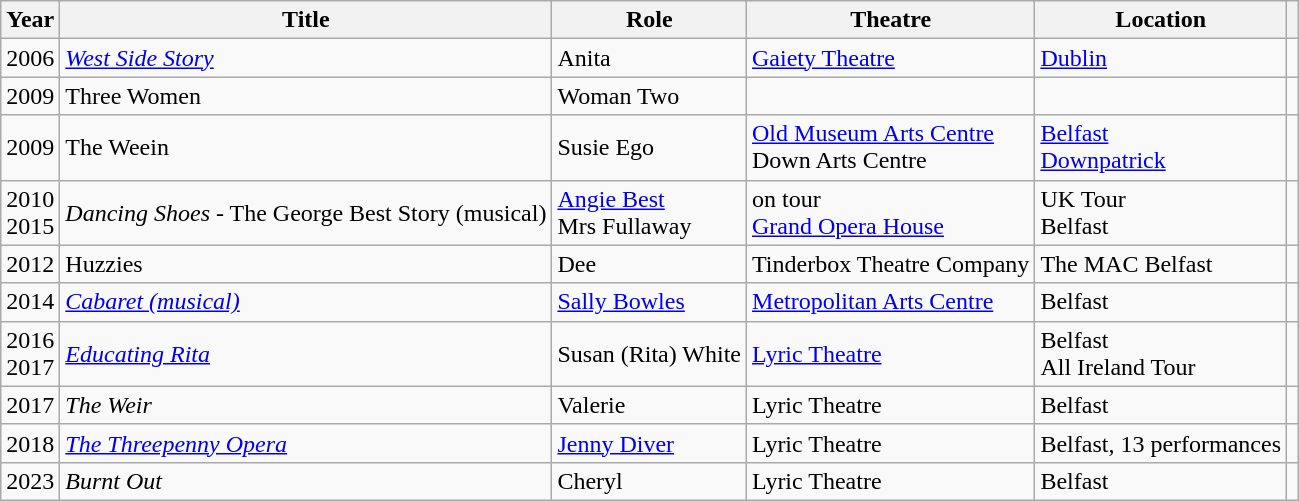<table class="wikitable sortable">
<tr>
<th>Year</th>
<th>Title</th>
<th>Role</th>
<th>Theatre</th>
<th>Location</th>
<th class="unsortable"></th>
</tr>
<tr>
<td>2006</td>
<td><em><a href='#'>West Side Story</a></em></td>
<td>Anita</td>
<td><a href='#'>Gaiety Theatre</a></td>
<td><a href='#'>Dublin</a></td>
<td></td>
</tr>
<tr>
<td>2009</td>
<td>Three Women</td>
<td>Woman Two</td>
<td></td>
<td></td>
<td></td>
</tr>
<tr>
<td>2009</td>
<td>The Weein</td>
<td>Susie Ego</td>
<td><a href='#'>Old Museum Arts Centre</a><br>Down Arts Centre</td>
<td><a href='#'>Belfast</a><br><a href='#'>Downpatrick</a> </td>
<td></td>
</tr>
<tr>
<td>2010<br>2015</td>
<td><em>Dancing Shoes</em> - The George Best Story (musical)</td>
<td><a href='#'>Angie Best</a><br>Mrs Fullaway</td>
<td>on tour<br><a href='#'>Grand Opera House</a></td>
<td>UK Tour<br>Belfast</td>
<td><br></td>
</tr>
<tr>
<td>2012</td>
<td>Huzzies</td>
<td>Dee</td>
<td>Tinderbox Theatre Company</td>
<td>The MAC Belfast</td>
<td></td>
</tr>
<tr>
<td>2014</td>
<td><em><a href='#'>Cabaret (musical)</a></em></td>
<td><a href='#'>Sally Bowles</a></td>
<td><a href='#'>Metropolitan Arts Centre</a></td>
<td>Belfast</td>
<td></td>
</tr>
<tr>
<td>2016<br>2017</td>
<td><em><a href='#'>Educating Rita</a></em></td>
<td>Susan (Rita) White</td>
<td><a href='#'>Lyric Theatre</a></td>
<td>Belfast<br>All Ireland Tour</td>
<td><br></td>
</tr>
<tr>
<td>2017</td>
<td><em>The Weir</em></td>
<td>Valerie</td>
<td>Lyric Theatre</td>
<td>Belfast</td>
<td></td>
</tr>
<tr>
<td>2018</td>
<td><em><a href='#'>The Threepenny Opera</a></em></td>
<td><a href='#'>Jenny Diver</a></td>
<td>Lyric Theatre</td>
<td>Belfast, 13 performances</td>
<td></td>
</tr>
<tr>
<td>2023</td>
<td><em>Burnt Out</em></td>
<td>Cheryl</td>
<td>Lyric Theatre</td>
<td>Belfast</td>
<td></td>
</tr>
</table>
